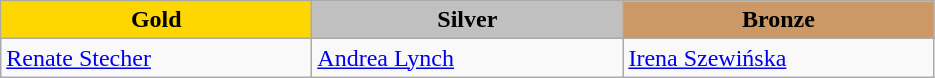<table class="wikitable" style="text-align:left">
<tr align="center">
<td width=200 bgcolor=gold><strong>Gold</strong></td>
<td width=200 bgcolor=silver><strong>Silver</strong></td>
<td width=200 bgcolor=CC9966><strong>Bronze</strong></td>
</tr>
<tr>
<td><a href='#'>Renate Stecher</a><br><em></em></td>
<td><a href='#'>Andrea Lynch</a><br><em></em></td>
<td><a href='#'>Irena Szewińska</a><br><em></em></td>
</tr>
</table>
